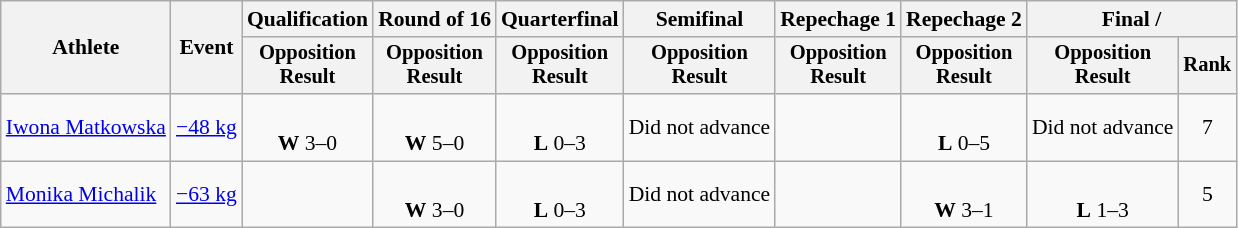<table class="wikitable" style="font-size:90%">
<tr>
<th rowspan="2">Athlete</th>
<th rowspan="2">Event</th>
<th>Qualification</th>
<th>Round of 16</th>
<th>Quarterfinal</th>
<th>Semifinal</th>
<th>Repechage 1</th>
<th>Repechage 2</th>
<th colspan=2>Final / </th>
</tr>
<tr style="font-size: 95%">
<th>Opposition<br>Result</th>
<th>Opposition<br>Result</th>
<th>Opposition<br>Result</th>
<th>Opposition<br>Result</th>
<th>Opposition<br>Result</th>
<th>Opposition<br>Result</th>
<th>Opposition<br>Result</th>
<th>Rank</th>
</tr>
<tr align=center>
<td align=left><a href='#'>Iwona Matkowska</a></td>
<td align=left><a href='#'>−48 kg</a></td>
<td><br><strong>W</strong> 3–0 <sup></sup></td>
<td><br><strong>W</strong> 5–0 <sup></sup></td>
<td><br><strong>L</strong> 0–3 <sup></sup></td>
<td>Did not advance</td>
<td></td>
<td><br><strong>L</strong> 0–5 <sup></sup></td>
<td>Did not advance</td>
<td>7</td>
</tr>
<tr align=center>
<td align=left><a href='#'>Monika Michalik</a></td>
<td align=left><a href='#'>−63 kg</a></td>
<td></td>
<td><br><strong>W</strong> 3–0 <sup></sup></td>
<td><br><strong>L</strong> 0–3 <sup></sup></td>
<td>Did not advance</td>
<td></td>
<td><br><strong>W</strong> 3–1 <sup></sup></td>
<td><br><strong>L</strong> 1–3 <sup></sup></td>
<td>5</td>
</tr>
</table>
